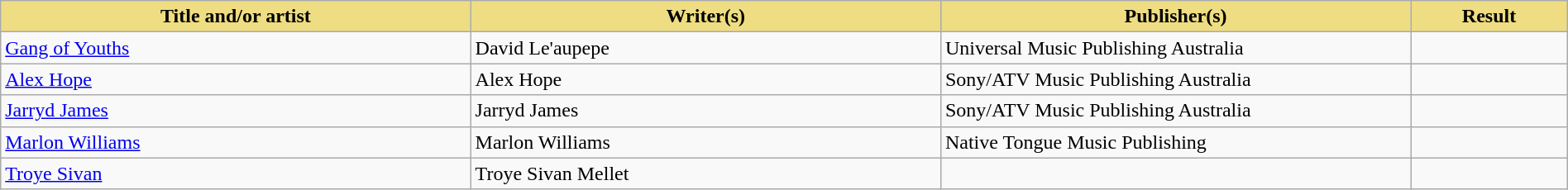<table class="wikitable" width=100%>
<tr>
<th style="width:30%;background:#EEDD82;">Title and/or artist</th>
<th style="width:30%;background:#EEDD82;">Writer(s)</th>
<th style="width:30%;background:#EEDD82;">Publisher(s)</th>
<th style="width:10%;background:#EEDD82;">Result</th>
</tr>
<tr>
<td><a href='#'>Gang of Youths</a></td>
<td>David Le'aupepe</td>
<td>Universal Music Publishing Australia</td>
<td></td>
</tr>
<tr>
<td><a href='#'>Alex Hope</a></td>
<td>Alex Hope</td>
<td>Sony/ATV Music Publishing Australia</td>
<td></td>
</tr>
<tr>
<td><a href='#'>Jarryd James</a></td>
<td>Jarryd James</td>
<td>Sony/ATV Music Publishing Australia</td>
<td></td>
</tr>
<tr>
<td><a href='#'>Marlon Williams</a></td>
<td>Marlon Williams</td>
<td>Native Tongue Music Publishing</td>
<td></td>
</tr>
<tr>
<td><a href='#'>Troye Sivan</a></td>
<td>Troye Sivan Mellet</td>
<td></td>
<td></td>
</tr>
</table>
